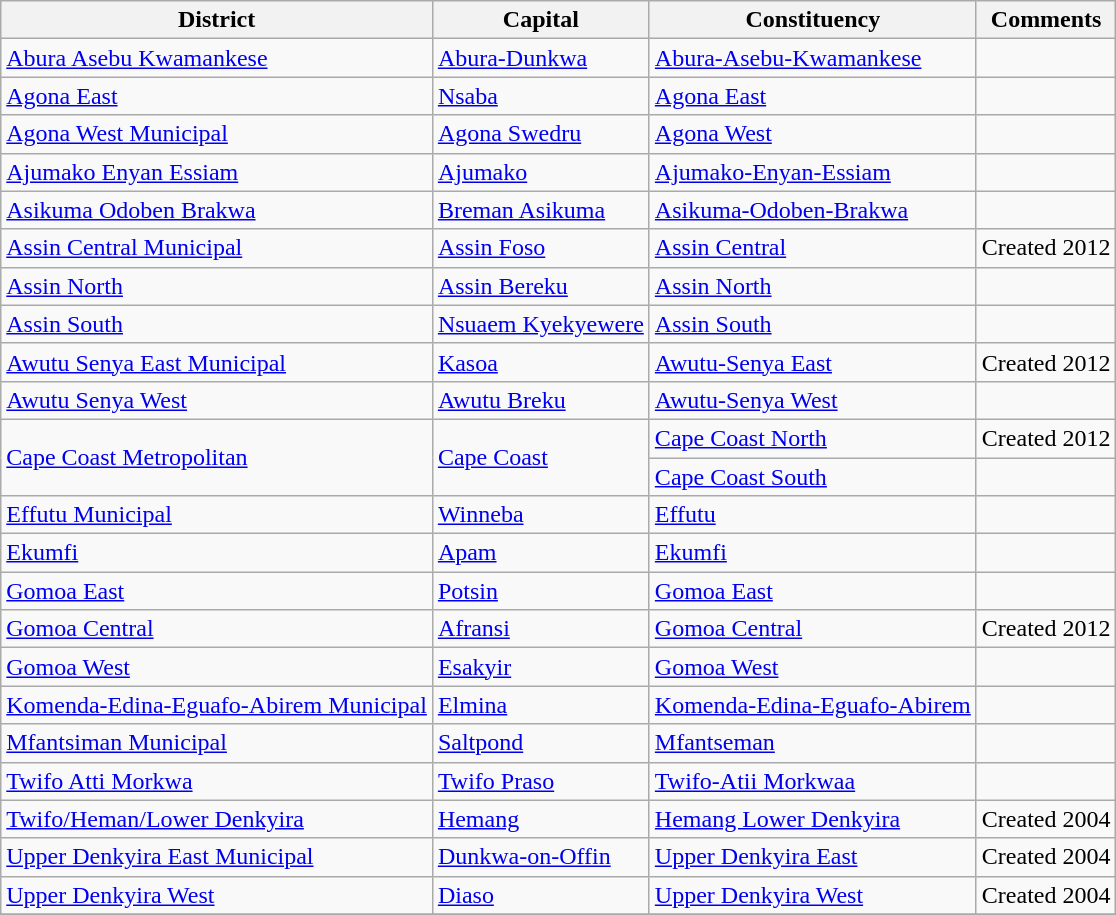<table class="wikitable sortable">
<tr>
<th>District</th>
<th>Capital</th>
<th>Constituency</th>
<th>Comments</th>
</tr>
<tr>
<td><a href='#'>Abura Asebu Kwamankese</a></td>
<td><a href='#'>Abura-Dunkwa</a></td>
<td><a href='#'>Abura-Asebu-Kwamankese</a></td>
<td></td>
</tr>
<tr>
<td><a href='#'>Agona East</a></td>
<td><a href='#'>Nsaba</a></td>
<td><a href='#'>Agona East</a></td>
<td></td>
</tr>
<tr>
<td><a href='#'>Agona West Municipal</a></td>
<td><a href='#'>Agona Swedru</a></td>
<td><a href='#'>Agona West</a></td>
<td></td>
</tr>
<tr>
<td><a href='#'>Ajumako Enyan Essiam</a></td>
<td><a href='#'>Ajumako</a></td>
<td><a href='#'>Ajumako-Enyan-Essiam</a></td>
<td></td>
</tr>
<tr>
<td><a href='#'>Asikuma Odoben Brakwa</a></td>
<td><a href='#'>Breman Asikuma</a></td>
<td><a href='#'>Asikuma-Odoben-Brakwa</a></td>
<td></td>
</tr>
<tr>
<td><a href='#'>Assin Central Municipal</a></td>
<td><a href='#'>Assin Foso</a></td>
<td><a href='#'>Assin Central</a></td>
<td>Created 2012</td>
</tr>
<tr>
<td><a href='#'>Assin North</a></td>
<td><a href='#'>Assin Bereku</a></td>
<td><a href='#'>Assin North</a></td>
<td></td>
</tr>
<tr>
<td><a href='#'>Assin South</a></td>
<td><a href='#'>Nsuaem Kyekyewere</a></td>
<td><a href='#'>Assin South</a></td>
<td></td>
</tr>
<tr>
<td><a href='#'>Awutu Senya East Municipal</a></td>
<td><a href='#'>Kasoa</a></td>
<td><a href='#'>Awutu-Senya East</a></td>
<td>Created 2012</td>
</tr>
<tr>
<td><a href='#'>Awutu Senya West</a></td>
<td><a href='#'>Awutu Breku</a></td>
<td><a href='#'>Awutu-Senya West</a></td>
<td></td>
</tr>
<tr>
<td rowspan=2><a href='#'>Cape Coast Metropolitan</a></td>
<td rowspan=2><a href='#'>Cape Coast</a></td>
<td><a href='#'>Cape Coast North</a></td>
<td>Created 2012</td>
</tr>
<tr>
<td><a href='#'>Cape Coast South</a></td>
<td></td>
</tr>
<tr>
<td><a href='#'>Effutu Municipal</a></td>
<td><a href='#'>Winneba</a></td>
<td><a href='#'>Effutu</a></td>
<td></td>
</tr>
<tr>
<td><a href='#'>Ekumfi</a></td>
<td><a href='#'>Apam</a></td>
<td><a href='#'>Ekumfi</a></td>
<td></td>
</tr>
<tr>
<td><a href='#'>Gomoa East</a></td>
<td><a href='#'>Potsin</a></td>
<td><a href='#'>Gomoa East</a></td>
<td></td>
</tr>
<tr>
<td><a href='#'>Gomoa Central</a></td>
<td><a href='#'>Afransi</a></td>
<td><a href='#'>Gomoa Central</a></td>
<td>Created 2012</td>
</tr>
<tr>
<td><a href='#'>Gomoa West</a></td>
<td><a href='#'>Esakyir</a></td>
<td><a href='#'>Gomoa West</a></td>
<td></td>
</tr>
<tr>
<td><a href='#'>Komenda-Edina-Eguafo-Abirem Municipal</a></td>
<td><a href='#'>Elmina</a></td>
<td><a href='#'>Komenda-Edina-Eguafo-Abirem</a></td>
<td></td>
</tr>
<tr>
<td><a href='#'>Mfantsiman Municipal</a></td>
<td><a href='#'>Saltpond</a></td>
<td><a href='#'>Mfantseman</a></td>
<td></td>
</tr>
<tr>
<td><a href='#'>Twifo Atti Morkwa</a></td>
<td><a href='#'>Twifo Praso</a></td>
<td><a href='#'>Twifo-Atii Morkwaa</a></td>
<td></td>
</tr>
<tr>
<td><a href='#'>Twifo/Heman/Lower Denkyira</a></td>
<td><a href='#'>Hemang</a></td>
<td><a href='#'>Hemang Lower Denkyira</a></td>
<td>Created 2004</td>
</tr>
<tr>
<td><a href='#'>Upper Denkyira East Municipal</a></td>
<td><a href='#'>Dunkwa-on-Offin</a></td>
<td><a href='#'>Upper Denkyira East</a></td>
<td>Created 2004</td>
</tr>
<tr>
<td><a href='#'>Upper Denkyira West</a></td>
<td><a href='#'>Diaso</a></td>
<td><a href='#'>Upper Denkyira West</a></td>
<td>Created 2004</td>
</tr>
<tr>
</tr>
</table>
